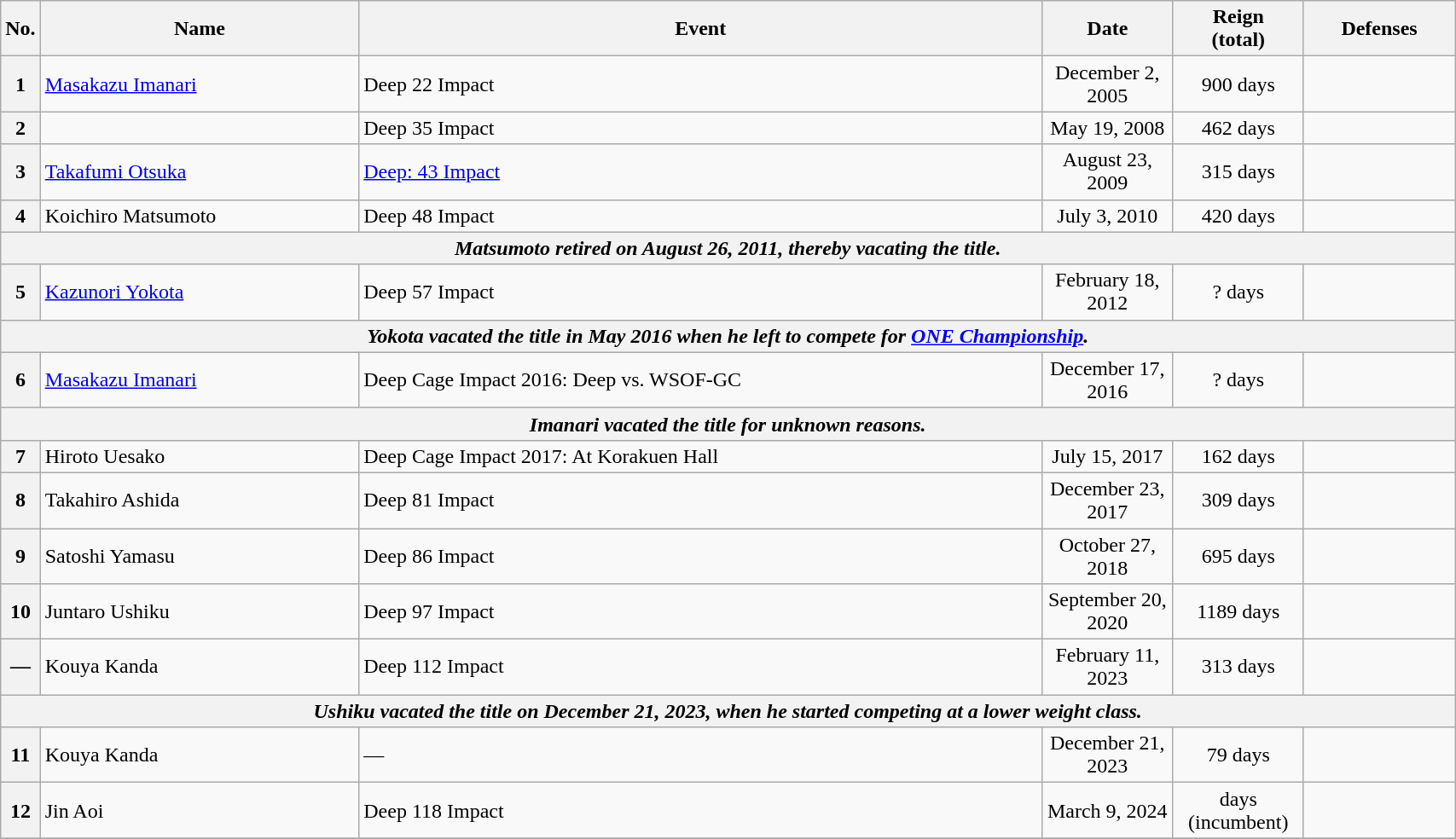<table class="wikitable" style="width:90%;">
<tr>
<th style="width:2%;">No.</th>
<th>Name</th>
<th>Event</th>
<th style="width:9%;">Date</th>
<th style="width:9%;">Reign<br>(total)</th>
<th>Defenses</th>
</tr>
<tr>
<th>1</th>
<td> <a href='#'>Masakazu Imanari</a><br></td>
<td>Deep 22 Impact<br></td>
<td align=center>December 2, 2005</td>
<td align=center>900 days</td>
<td><br></td>
</tr>
<tr>
<th>2</th>
<td></td>
<td>Deep 35 Impact<br></td>
<td align=center>May 19, 2008</td>
<td align=center>462 days</td>
<td></td>
</tr>
<tr>
<th>3</th>
<td> <a href='#'>Takafumi Otsuka</a></td>
<td><a href='#'>Deep: 43 Impact</a><br></td>
<td align=center>August 23, 2009</td>
<td align=center>315 days</td>
<td></td>
</tr>
<tr>
<th>4</th>
<td> Koichiro Matsumoto</td>
<td>Deep 48 Impact<br></td>
<td align=center>July 3, 2010</td>
<td align=center>420 days</td>
<td><br></td>
</tr>
<tr>
<th colspan=6 align=center><em>Matsumoto retired on August 26, 2011, thereby vacating the title.</em></th>
</tr>
<tr>
<th>5</th>
<td> <a href='#'>Kazunori Yokota</a><br></td>
<td>Deep 57 Impact<br></td>
<td align=center>February 18, 2012</td>
<td align=center>? days</td>
<td><br></td>
</tr>
<tr>
<th colspan=6 align=center><em>Yokota vacated the title in May 2016 when he left to compete for <a href='#'>ONE Championship</a>.</em></th>
</tr>
<tr>
<th>6</th>
<td> <a href='#'>Masakazu Imanari</a> <br></td>
<td>Deep Cage Impact 2016: Deep vs. WSOF-GC<br></td>
<td align=center>December 17, 2016</td>
<td align=center>? days</td>
<td></td>
</tr>
<tr>
<th colspan=6 align=center><em>Imanari vacated the title for unknown reasons.</em></th>
</tr>
<tr>
<th>7</th>
<td> Hiroto Uesako<br></td>
<td>Deep Cage Impact 2017: At Korakuen Hall<br></td>
<td align=center>July 15, 2017</td>
<td align=center>162 days</td>
<td></td>
</tr>
<tr>
<th>8</th>
<td> Takahiro Ashida</td>
<td>Deep 81 Impact<br></td>
<td align=center>December 23, 2017</td>
<td align=center>309 days</td>
<td></td>
</tr>
<tr>
<th>9</th>
<td> Satoshi Yamasu</td>
<td>Deep 86 Impact<br></td>
<td align=center>October 27, 2018</td>
<td align=center>695 days</td>
<td><br></td>
</tr>
<tr>
<th>10</th>
<td> Juntaro Ushiku</td>
<td>Deep 97 Impact<br></td>
<td align=center>September 20, 2020</td>
<td align=center>1189 days</td>
<td><br></td>
</tr>
<tr>
<th>—</th>
<td> Kouya Kanda<br></td>
<td>Deep 112 Impact<br></td>
<td align=center>February 11, 2023</td>
<td align=center>313 days</td>
<td></td>
</tr>
<tr>
<th colspan=6 align=center><em>Ushiku vacated the title on December 21, 2023, when he started competing at a lower weight class.</em></th>
</tr>
<tr>
<th>11</th>
<td> Kouya Kanda<br></td>
<td>—</td>
<td align=center>December 21, 2023</td>
<td align=center>79 days</td>
<td></td>
</tr>
<tr>
<th>12</th>
<td> Jin Aoi</td>
<td>Deep 118 Impact<br></td>
<td align=center>March 9, 2024</td>
<td align=center> days<br>(incumbent)</td>
<td></td>
</tr>
<tr>
</tr>
</table>
